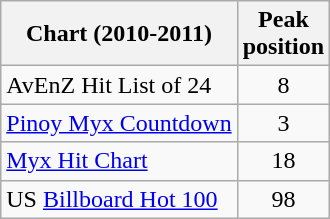<table class="wikitable sortable" border="1">
<tr>
<th scope="col">Chart (2010-2011)</th>
<th scope="col">Peak<br>position</th>
</tr>
<tr>
<td>AvEnZ Hit List of 24</td>
<td style="text-align:center;">8</td>
</tr>
<tr>
<td><a href='#'>Pinoy Myx Countdown</a></td>
<td style="text-align:center;">3</td>
</tr>
<tr>
<td><a href='#'>Myx Hit Chart</a></td>
<td style="text-align:center;">18</td>
</tr>
<tr>
<td>US <a href='#'>Billboard Hot 100</a></td>
<td style="text-align:center;">98</td>
</tr>
</table>
